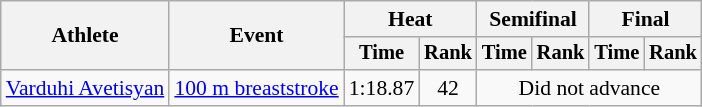<table class=wikitable style="font-size:90%">
<tr>
<th rowspan="2">Athlete</th>
<th rowspan="2">Event</th>
<th colspan="2">Heat</th>
<th colspan="2">Semifinal</th>
<th colspan="2">Final</th>
</tr>
<tr style="font-size:95%">
<th>Time</th>
<th>Rank</th>
<th>Time</th>
<th>Rank</th>
<th>Time</th>
<th>Rank</th>
</tr>
<tr align=center>
<td align=left><a href='#'>Varduhi Avetisyan</a></td>
<td align=left><a href='#'>100 m breaststroke</a></td>
<td>1:18.87</td>
<td>42</td>
<td colspan=4>Did not advance</td>
</tr>
</table>
